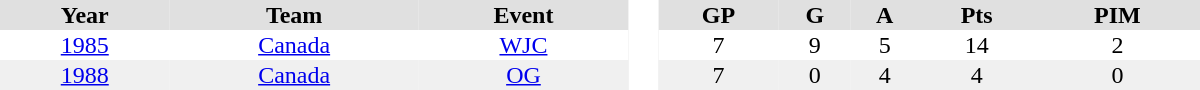<table border="0" cellpadding="1" cellspacing="0" style="text-align:center; width:50em">
<tr ALIGN="center" bgcolor="#e0e0e0">
<th>Year</th>
<th>Team</th>
<th>Event</th>
<th rowspan="99" bgcolor="#ffffff"> </th>
<th>GP</th>
<th>G</th>
<th>A</th>
<th>Pts</th>
<th>PIM</th>
</tr>
<tr>
<td><a href='#'>1985</a></td>
<td><a href='#'>Canada</a></td>
<td><a href='#'>WJC</a></td>
<td>7</td>
<td>9</td>
<td>5</td>
<td>14</td>
<td>2</td>
</tr>
<tr bgcolor="#f0f0f0">
<td><a href='#'>1988</a></td>
<td><a href='#'>Canada</a></td>
<td><a href='#'>OG</a></td>
<td>7</td>
<td>0</td>
<td>4</td>
<td>4</td>
<td>0</td>
</tr>
</table>
